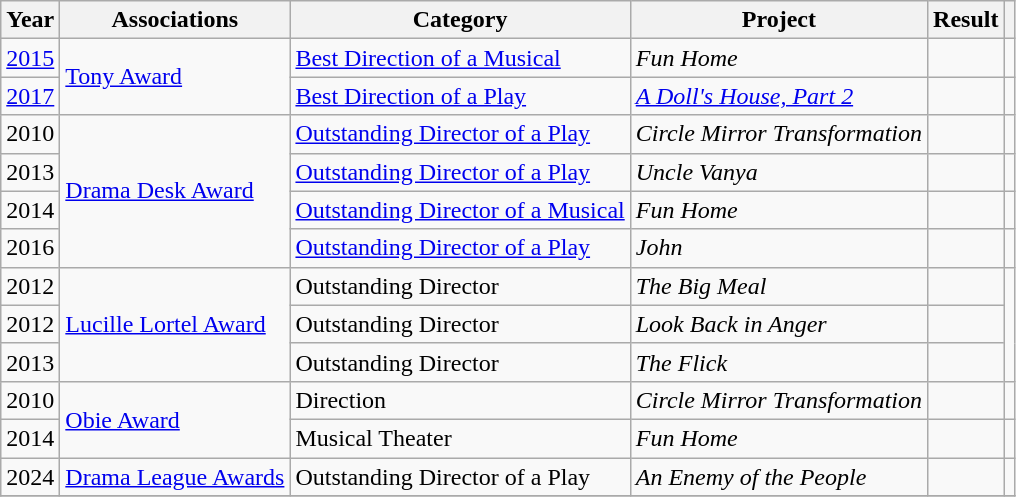<table class="wikitable unsortable">
<tr>
<th>Year</th>
<th>Associations</th>
<th>Category</th>
<th>Project</th>
<th>Result</th>
<th></th>
</tr>
<tr>
<td><a href='#'>2015</a></td>
<td rowspan=2><a href='#'>Tony Award</a></td>
<td><a href='#'>Best Direction of a Musical</a></td>
<td><em>Fun Home</em></td>
<td></td>
<td></td>
</tr>
<tr>
<td><a href='#'>2017</a></td>
<td><a href='#'>Best Direction of a Play</a></td>
<td><em><a href='#'>A Doll's House, Part 2</a></em></td>
<td></td>
<td></td>
</tr>
<tr>
<td>2010</td>
<td rowspan=4><a href='#'>Drama Desk Award</a></td>
<td><a href='#'>Outstanding Director of a Play</a></td>
<td><em>Circle Mirror Transformation</em></td>
<td></td>
<td></td>
</tr>
<tr>
<td>2013</td>
<td><a href='#'>Outstanding Director of a Play</a></td>
<td><em>Uncle Vanya</em></td>
<td></td>
<td></td>
</tr>
<tr>
<td>2014</td>
<td><a href='#'>Outstanding Director of a Musical</a></td>
<td><em>Fun Home</em></td>
<td></td>
<td></td>
</tr>
<tr>
<td>2016</td>
<td><a href='#'>Outstanding Director of a Play</a></td>
<td><em>John</em></td>
<td></td>
<td></td>
</tr>
<tr>
<td>2012</td>
<td rowspan=3><a href='#'>Lucille Lortel Award</a></td>
<td>Outstanding Director</td>
<td><em>The Big Meal</em></td>
<td></td>
<td rowspan=3></td>
</tr>
<tr>
<td>2012</td>
<td>Outstanding Director</td>
<td><em>Look Back in Anger</em></td>
<td></td>
</tr>
<tr>
<td>2013</td>
<td>Outstanding Director</td>
<td><em>The Flick</em></td>
<td></td>
</tr>
<tr>
<td>2010</td>
<td rowspan=2><a href='#'>Obie Award</a></td>
<td>Direction</td>
<td><em>Circle Mirror Transformation</em></td>
<td></td>
<td></td>
</tr>
<tr>
<td>2014</td>
<td>Musical Theater</td>
<td><em>Fun Home</em></td>
<td></td>
<td></td>
</tr>
<tr>
<td>2024</td>
<td><a href='#'>Drama League Awards</a></td>
<td>Outstanding Director of a Play</td>
<td><em>An Enemy of the People</em></td>
<td></td>
<td></td>
</tr>
<tr>
</tr>
</table>
